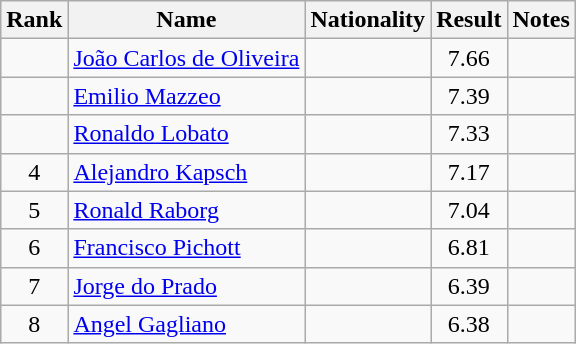<table class="wikitable sortable" style="text-align:center">
<tr>
<th>Rank</th>
<th>Name</th>
<th>Nationality</th>
<th>Result</th>
<th>Notes</th>
</tr>
<tr>
<td></td>
<td align=left><a href='#'>João Carlos de Oliveira</a></td>
<td align=left></td>
<td>7.66</td>
<td></td>
</tr>
<tr>
<td></td>
<td align=left><a href='#'>Emilio Mazzeo</a></td>
<td align=left></td>
<td>7.39</td>
<td></td>
</tr>
<tr>
<td></td>
<td align=left><a href='#'>Ronaldo Lobato</a></td>
<td align=left></td>
<td>7.33</td>
<td></td>
</tr>
<tr>
<td>4</td>
<td align=left><a href='#'>Alejandro Kapsch</a></td>
<td align=left></td>
<td>7.17</td>
<td></td>
</tr>
<tr>
<td>5</td>
<td align=left><a href='#'>Ronald Raborg</a></td>
<td align=left></td>
<td>7.04</td>
<td></td>
</tr>
<tr>
<td>6</td>
<td align=left><a href='#'>Francisco Pichott</a></td>
<td align=left></td>
<td>6.81</td>
<td></td>
</tr>
<tr>
<td>7</td>
<td align=left><a href='#'>Jorge do Prado</a></td>
<td align=left></td>
<td>6.39</td>
<td></td>
</tr>
<tr>
<td>8</td>
<td align=left><a href='#'>Angel Gagliano</a></td>
<td align=left></td>
<td>6.38</td>
<td></td>
</tr>
</table>
